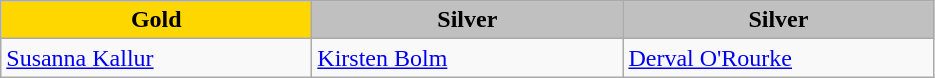<table class="wikitable" style="text-align:left">
<tr align="center">
<td width=200 bgcolor=gold><strong>Gold</strong></td>
<td width=200 bgcolor=silver><strong>Silver</strong></td>
<td width=200 bgcolor=silver><strong>Silver</strong></td>
</tr>
<tr>
<td><a href='#'>Susanna Kallur</a><br><em></em></td>
<td><a href='#'>Kirsten Bolm</a><br><em></em></td>
<td><a href='#'>Derval O'Rourke</a><br><em></em></td>
</tr>
</table>
